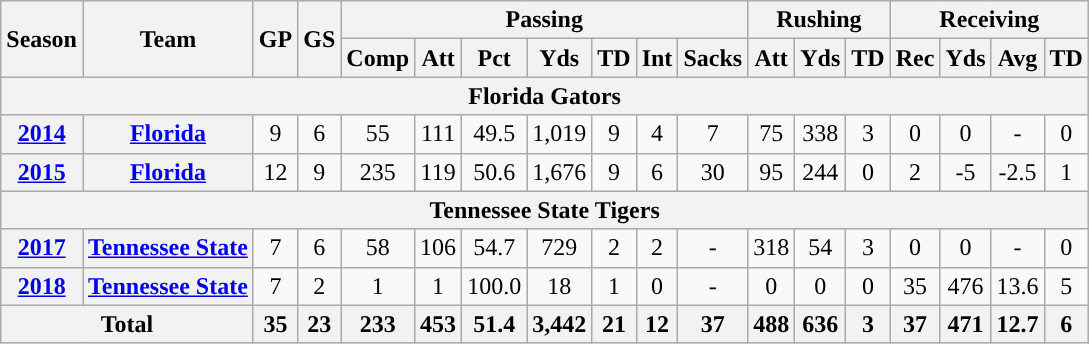<table class=wikitable style="text-align:center;">
<tr>
<th rowspan=2>Season</th>
<th rowspan=2>Team</th>
<th rowspan=2>GP</th>
<th rowspan=2>GS</th>
<th colspan=7>Passing</th>
<th colspan=3>Rushing</th>
<th colspan=4>Receiving</th>
</tr>
<tr>
<th>Comp</th>
<th>Att</th>
<th>Pct</th>
<th>Yds</th>
<th>TD</th>
<th>Int</th>
<th>Sacks</th>
<th>Att</th>
<th>Yds</th>
<th>TD</th>
<th>Rec</th>
<th>Yds</th>
<th>Avg</th>
<th>TD</th>
</tr>
<tr>
<th colspan="22">Florida Gators</th>
</tr>
<tr>
<th><a href='#'>2014</a></th>
<th><a href='#'>Florida</a></th>
<td>9</td>
<td>6</td>
<td>55</td>
<td>111</td>
<td>49.5</td>
<td>1,019</td>
<td>9</td>
<td>4</td>
<td>7</td>
<td>75</td>
<td>338</td>
<td>3</td>
<td>0</td>
<td>0</td>
<td>-</td>
<td>0</td>
</tr>
<tr>
<th><a href='#'>2015</a></th>
<th><a href='#'>Florida</a></th>
<td>12</td>
<td>9</td>
<td>235</td>
<td>119</td>
<td>50.6</td>
<td>1,676</td>
<td>9</td>
<td>6</td>
<td>30</td>
<td>95</td>
<td>244</td>
<td>0</td>
<td>2</td>
<td>-5</td>
<td>-2.5</td>
<td>1</td>
</tr>
<tr>
<th colspan="22">Tennessee State Tigers</th>
</tr>
<tr>
<th><a href='#'>2017</a></th>
<th><a href='#'>Tennessee State</a></th>
<td>7</td>
<td>6</td>
<td>58</td>
<td>106</td>
<td>54.7</td>
<td>729</td>
<td>2</td>
<td>2</td>
<td>-</td>
<td>318</td>
<td>54</td>
<td>3</td>
<td>0</td>
<td>0</td>
<td>-</td>
<td>0</td>
</tr>
<tr>
<th><a href='#'>2018</a></th>
<th><a href='#'>Tennessee State</a></th>
<td>7</td>
<td>2</td>
<td>1</td>
<td>1</td>
<td>100.0</td>
<td>18</td>
<td>1</td>
<td>0</td>
<td>-</td>
<td>0</td>
<td>0</td>
<td>0</td>
<td>35</td>
<td>476</td>
<td>13.6</td>
<td>5</td>
</tr>
<tr>
<th colspan=2>Total</th>
<th>35</th>
<th>23</th>
<th>233</th>
<th>453</th>
<th>51.4</th>
<th>3,442</th>
<th>21</th>
<th>12</th>
<th>37</th>
<th>488</th>
<th>636</th>
<th>3</th>
<th>37</th>
<th>471</th>
<th>12.7</th>
<th>6</th>
</tr>
</table>
